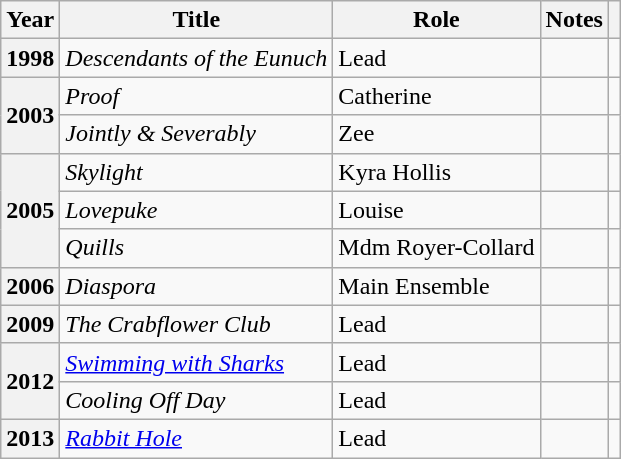<table class="wikitable sortable plainrowheaders">
<tr>
<th scope="col">Year</th>
<th scope="col">Title</th>
<th scope="col">Role</th>
<th scope="col" class="unsortable">Notes</th>
<th scope="col" class="unsortable"></th>
</tr>
<tr>
<th scope="row">1998</th>
<td><em>Descendants of the Eunuch</em></td>
<td>Lead</td>
<td></td>
<td></td>
</tr>
<tr>
<th scope="row" rowspan="2">2003</th>
<td><em>Proof</em></td>
<td>Catherine</td>
<td></td>
<td></td>
</tr>
<tr>
<td><em>Jointly & Severably</em></td>
<td>Zee</td>
<td></td>
<td></td>
</tr>
<tr>
<th scope="row" rowspan="3">2005</th>
<td><em>Skylight</em></td>
<td>Kyra Hollis</td>
<td></td>
<td></td>
</tr>
<tr>
<td><em>Lovepuke</em></td>
<td>Louise</td>
<td></td>
<td></td>
</tr>
<tr>
<td><em>Quills</em></td>
<td>Mdm Royer-Collard</td>
<td></td>
<td></td>
</tr>
<tr>
<th scope="row">2006</th>
<td><em>Diaspora</em></td>
<td>Main Ensemble</td>
<td></td>
<td></td>
</tr>
<tr>
<th scope="row">2009</th>
<td><em>The Crabflower Club</em></td>
<td>Lead</td>
<td></td>
<td></td>
</tr>
<tr>
<th scope="row" rowspan="2">2012</th>
<td><em><a href='#'>Swimming with Sharks</a></em></td>
<td>Lead</td>
<td></td>
<td></td>
</tr>
<tr>
<td><em>Cooling Off Day</em></td>
<td>Lead</td>
<td></td>
<td></td>
</tr>
<tr>
<th scope="row">2013</th>
<td><em><a href='#'>Rabbit Hole</a></em></td>
<td>Lead</td>
<td></td>
<td></td>
</tr>
</table>
